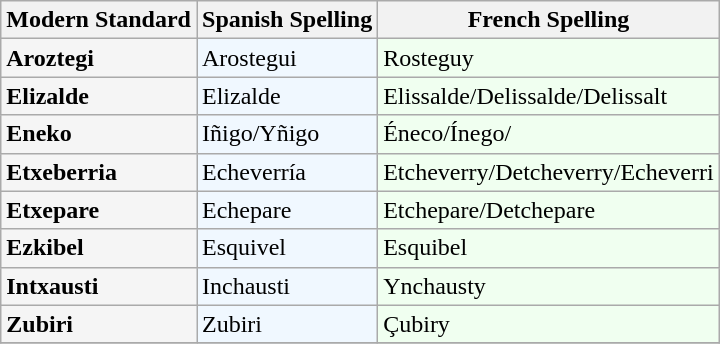<table class="wikitable" align="center" border="0" cellpadding="2" cellspacing="2">
<tr>
<th>Modern Standard</th>
<th>Spanish Spelling</th>
<th>French Spelling</th>
</tr>
<tr ---->
<td bgcolor=whitesmoke><strong>Aroztegi</strong></td>
<td bgcolor=aliceblue>Arostegui</td>
<td bgcolor=honeydew>Rosteguy</td>
</tr>
<tr ---->
<td bgcolor=whitesmoke><strong>Elizalde</strong></td>
<td bgcolor=aliceblue>Elizalde</td>
<td bgcolor=honeydew>Elissalde/Delissalde/Delissalt</td>
</tr>
<tr ---->
<td bgcolor=whitesmoke><strong>Eneko</strong></td>
<td bgcolor=aliceblue>Iñigo/Yñigo</td>
<td bgcolor=honeydew>Éneco/Ínego/</td>
</tr>
<tr ---->
<td bgcolor=whitesmoke><strong>Etxeberria</strong></td>
<td bgcolor=aliceblue>Echeverría</td>
<td bgcolor=honeydew>Etcheverry/Detcheverry/Echeverri</td>
</tr>
<tr ---->
<td bgcolor=whitesmoke><strong>Etxepare</strong></td>
<td bgcolor=aliceblue>Echepare</td>
<td bgcolor=honeydew>Etchepare/Detchepare</td>
</tr>
<tr ---->
<td bgcolor=whitesmoke><strong>Ezkibel</strong></td>
<td bgcolor=aliceblue>Esquivel</td>
<td bgcolor=honeydew>Esquibel</td>
</tr>
<tr ---->
<td bgcolor=whitesmoke><strong>Intxausti</strong></td>
<td bgcolor=aliceblue>Inchausti</td>
<td bgcolor=honeydew>Ynchausty</td>
</tr>
<tr ---->
<td bgcolor=whitesmoke><strong>Zubiri</strong></td>
<td bgcolor=aliceblue>Zubiri</td>
<td bgcolor=honeydew>Çubiry</td>
</tr>
<tr ---->
</tr>
</table>
